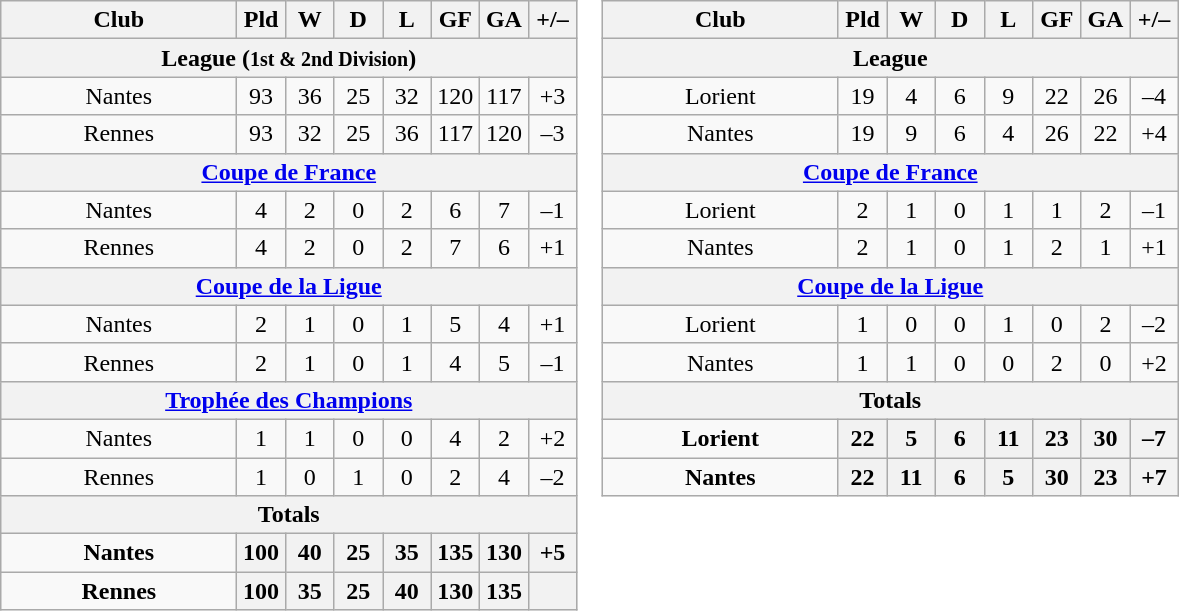<table border=0 cellpadding=0 cellspacing=0>
<tr>
<td valign="top"><br><table class="wikitable" style="text-align: center">
<tr>
<th style="width:150px;">Club</th>
<th style="width:25px;">Pld</th>
<th style="width:25px;">W</th>
<th style="width:25px;">D</th>
<th style="width:25px;">L</th>
<th style="width:25px;">GF</th>
<th style="width:25px;">GA</th>
<th style="width:25px;">+/–</th>
</tr>
<tr>
<th colspan="8">League (<small>1st & 2nd Division</small>)</th>
</tr>
<tr>
<td>Nantes</td>
<td style="text-align:center;">93</td>
<td style="text-align:center;">36</td>
<td style="text-align:center;">25</td>
<td style="text-align:center;">32</td>
<td style="text-align:center;">120</td>
<td style="text-align:center;">117</td>
<td style="text-align:center;">+3</td>
</tr>
<tr>
<td>Rennes</td>
<td style="text-align:center;">93</td>
<td style="text-align:center;">32</td>
<td style="text-align:center;">25</td>
<td style="text-align:center;">36</td>
<td style="text-align:center;">117</td>
<td style="text-align:center;">120</td>
<td style="text-align:center;">–3</td>
</tr>
<tr>
<th colspan="8"><a href='#'>Coupe de France</a></th>
</tr>
<tr>
<td>Nantes</td>
<td style="text-align:center;">4</td>
<td style="text-align:center;">2</td>
<td style="text-align:center;">0</td>
<td style="text-align:center;">2</td>
<td style="text-align:center;">6</td>
<td style="text-align:center;">7</td>
<td style="text-align:center;">–1</td>
</tr>
<tr>
<td>Rennes</td>
<td style="text-align:center;">4</td>
<td style="text-align:center;">2</td>
<td style="text-align:center;">0</td>
<td style="text-align:center;">2</td>
<td style="text-align:center;">7</td>
<td style="text-align:center;">6</td>
<td style="text-align:center;">+1</td>
</tr>
<tr>
<th colspan="8"><a href='#'>Coupe de la Ligue</a></th>
</tr>
<tr>
<td>Nantes</td>
<td style="text-align:center;">2</td>
<td style="text-align:center;">1</td>
<td style="text-align:center;">0</td>
<td style="text-align:center;">1</td>
<td style="text-align:center;">5</td>
<td style="text-align:center;">4</td>
<td style="text-align:center;">+1</td>
</tr>
<tr>
<td>Rennes</td>
<td style="text-align:center;">2</td>
<td style="text-align:center;">1</td>
<td style="text-align:center;">0</td>
<td style="text-align:center;">1</td>
<td style="text-align:center;">4</td>
<td style="text-align:center;">5</td>
<td style="text-align:center;">–1</td>
</tr>
<tr>
<th colspan="8"><a href='#'>Trophée des Champions</a></th>
</tr>
<tr>
<td>Nantes</td>
<td style="text-align:center;">1</td>
<td style="text-align:center;">1</td>
<td style="text-align:center;">0</td>
<td style="text-align:center;">0</td>
<td style="text-align:center;">4</td>
<td style="text-align:center;">2</td>
<td style="text-align:center;">+2</td>
</tr>
<tr>
<td>Rennes</td>
<td style="text-align:center;">1</td>
<td style="text-align:center;">0</td>
<td style="text-align:center;">1</td>
<td style="text-align:center;">0</td>
<td style="text-align:center;">2</td>
<td style="text-align:center;">4</td>
<td style="text-align:center;">–2</td>
</tr>
<tr>
<th colspan="8">Totals</th>
</tr>
<tr>
<td><strong>Nantes</strong></td>
<th>100</th>
<th>40</th>
<th>25</th>
<th>35</th>
<th>135</th>
<th>130</th>
<th>+5</th>
</tr>
<tr>
<td><strong>Rennes</strong></td>
<th>100</th>
<th>35</th>
<th>25</th>
<th>40</th>
<th>130</th>
<th>135</th>
<th></th>
</tr>
</table>
</td>
<td valign="top"><br><table class="wikitable" style="text-align: center">
<tr>
<th style="width:150px;">Club</th>
<th style="width:25px;">Pld</th>
<th style="width:25px;">W</th>
<th style="width:25px;">D</th>
<th style="width:25px;">L</th>
<th style="width:25px;">GF</th>
<th style="width:25px;">GA</th>
<th style="width:25px;">+/–</th>
</tr>
<tr>
<th colspan="8">League</th>
</tr>
<tr>
<td>Lorient</td>
<td style="text-align:center;">19</td>
<td style="text-align:center;">4</td>
<td style="text-align:center;">6</td>
<td style="text-align:center;">9</td>
<td style="text-align:center;">22</td>
<td style="text-align:center;">26</td>
<td style="text-align:center;">–4</td>
</tr>
<tr>
<td>Nantes</td>
<td style="text-align:center;">19</td>
<td style="text-align:center;">9</td>
<td style="text-align:center;">6</td>
<td style="text-align:center;">4</td>
<td style="text-align:center;">26</td>
<td style="text-align:center;">22</td>
<td style="text-align:center;">+4</td>
</tr>
<tr>
<th colspan="8"><a href='#'>Coupe de France</a></th>
</tr>
<tr>
<td>Lorient</td>
<td style="text-align:center;">2</td>
<td style="text-align:center;">1</td>
<td style="text-align:center;">0</td>
<td style="text-align:center;">1</td>
<td style="text-align:center;">1</td>
<td style="text-align:center;">2</td>
<td style="text-align:center;">–1</td>
</tr>
<tr>
<td>Nantes</td>
<td style="text-align:center;">2</td>
<td style="text-align:center;">1</td>
<td style="text-align:center;">0</td>
<td style="text-align:center;">1</td>
<td style="text-align:center;">2</td>
<td style="text-align:center;">1</td>
<td style="text-align:center;">+1</td>
</tr>
<tr>
<th colspan="8"><a href='#'>Coupe de la Ligue</a></th>
</tr>
<tr>
<td>Lorient</td>
<td style="text-align:center;">1</td>
<td style="text-align:center;">0</td>
<td style="text-align:center;">0</td>
<td style="text-align:center;">1</td>
<td style="text-align:center;">0</td>
<td style="text-align:center;">2</td>
<td style="text-align:center;">–2</td>
</tr>
<tr>
<td>Nantes</td>
<td style="text-align:center;">1</td>
<td style="text-align:center;">1</td>
<td style="text-align:center;">0</td>
<td style="text-align:center;">0</td>
<td style="text-align:center;">2</td>
<td style="text-align:center;">0</td>
<td style="text-align:center;">+2</td>
</tr>
<tr>
<th colspan="8">Totals</th>
</tr>
<tr>
<td><strong>Lorient</strong></td>
<th>22</th>
<th>5</th>
<th>6</th>
<th>11</th>
<th>23</th>
<th>30</th>
<th>–7</th>
</tr>
<tr>
<td><strong>Nantes</strong></td>
<th>22</th>
<th>11</th>
<th>6</th>
<th>5</th>
<th>30</th>
<th>23</th>
<th>+7</th>
</tr>
</table>
</td>
</tr>
</table>
